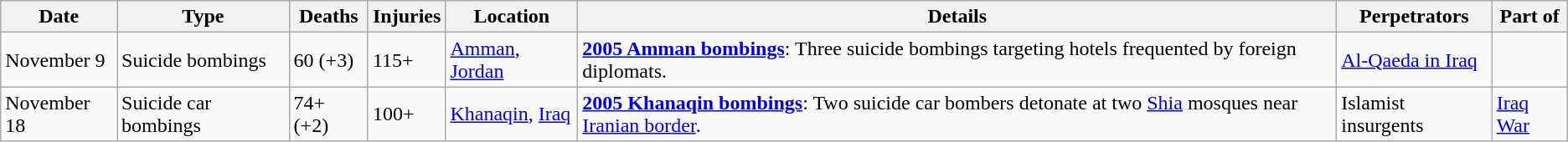<table class="wikitable sortable" id="terrorIncidents2005Nov">
<tr>
<th>Date</th>
<th>Type</th>
<th>Deaths</th>
<th>Injuries</th>
<th>Location</th>
<th>Details</th>
<th>Perpetrators</th>
<th>Part of</th>
</tr>
<tr>
<td>November 9</td>
<td>Suicide bombings</td>
<td>60 (+3)</td>
<td>115+</td>
<td><a href='#'>Amman</a>, <a href='#'>Jordan</a></td>
<td><strong><a href='#'>2005 Amman bombings</a></strong>: Three suicide bombings targeting hotels frequented by foreign diplomats.</td>
<td><a href='#'>Al-Qaeda in Iraq</a></td>
<td></td>
</tr>
<tr>
<td>November 18</td>
<td>Suicide car bombings</td>
<td>74+ (+2)</td>
<td>100+</td>
<td><a href='#'>Khanaqin</a>, <a href='#'>Iraq</a></td>
<td><strong><a href='#'>2005 Khanaqin bombings</a></strong>: Two suicide car bombers detonate at two <a href='#'>Shia</a> mosques near <a href='#'>Iranian border</a>.</td>
<td>Islamist insurgents</td>
<td><a href='#'>Iraq War</a></td>
</tr>
</table>
